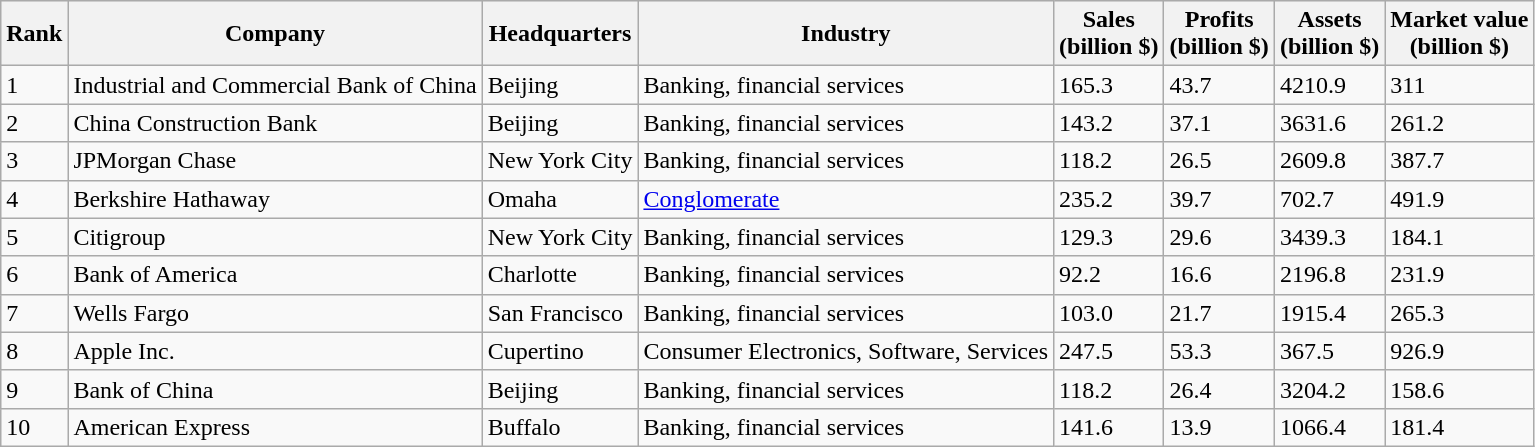<table class="wikitable sortable">
<tr style="background-color:#efefef;">
<th>Rank</th>
<th>Company</th>
<th>Headquarters</th>
<th>Industry</th>
<th>Sales <br> (billion $)</th>
<th>Profits <br> (billion $)</th>
<th>Assets <br> (billion $)</th>
<th>Market value <br> (billion $)</th>
</tr>
<tr>
<td>1</td>
<td>Industrial and Commercial Bank of China</td>
<td>Beijing</td>
<td>Banking, financial services</td>
<td>165.3</td>
<td>43.7</td>
<td>4210.9</td>
<td>311</td>
</tr>
<tr>
<td>2</td>
<td>China Construction Bank</td>
<td>Beijing</td>
<td>Banking, financial services</td>
<td>143.2</td>
<td>37.1</td>
<td>3631.6</td>
<td>261.2</td>
</tr>
<tr>
<td>3</td>
<td>JPMorgan Chase</td>
<td>New York City</td>
<td>Banking, financial services</td>
<td>118.2</td>
<td>26.5</td>
<td>2609.8</td>
<td>387.7</td>
</tr>
<tr>
<td>4</td>
<td>Berkshire Hathaway</td>
<td>Omaha</td>
<td><a href='#'>Conglomerate</a></td>
<td>235.2</td>
<td>39.7</td>
<td>702.7</td>
<td>491.9</td>
</tr>
<tr>
<td>5</td>
<td>Citigroup</td>
<td>New York City</td>
<td>Banking, financial services</td>
<td>129.3</td>
<td>29.6</td>
<td>3439.3</td>
<td>184.1</td>
</tr>
<tr>
<td>6</td>
<td>Bank of America</td>
<td>Charlotte</td>
<td>Banking, financial services</td>
<td>92.2</td>
<td>16.6</td>
<td>2196.8</td>
<td>231.9</td>
</tr>
<tr>
<td>7</td>
<td>Wells Fargo</td>
<td>San Francisco</td>
<td>Banking, financial services</td>
<td>103.0</td>
<td>21.7</td>
<td>1915.4</td>
<td>265.3</td>
</tr>
<tr>
<td>8</td>
<td>Apple Inc.</td>
<td>Cupertino</td>
<td>Consumer Electronics, Software, Services</td>
<td>247.5</td>
<td>53.3</td>
<td>367.5</td>
<td>926.9</td>
</tr>
<tr>
<td>9</td>
<td>Bank of China</td>
<td>Beijing</td>
<td>Banking, financial services</td>
<td>118.2</td>
<td>26.4</td>
<td>3204.2</td>
<td>158.6</td>
</tr>
<tr>
<td>10</td>
<td>American Express</td>
<td>Buffalo</td>
<td>Banking, financial services</td>
<td>141.6</td>
<td>13.9</td>
<td>1066.4</td>
<td>181.4</td>
</tr>
</table>
